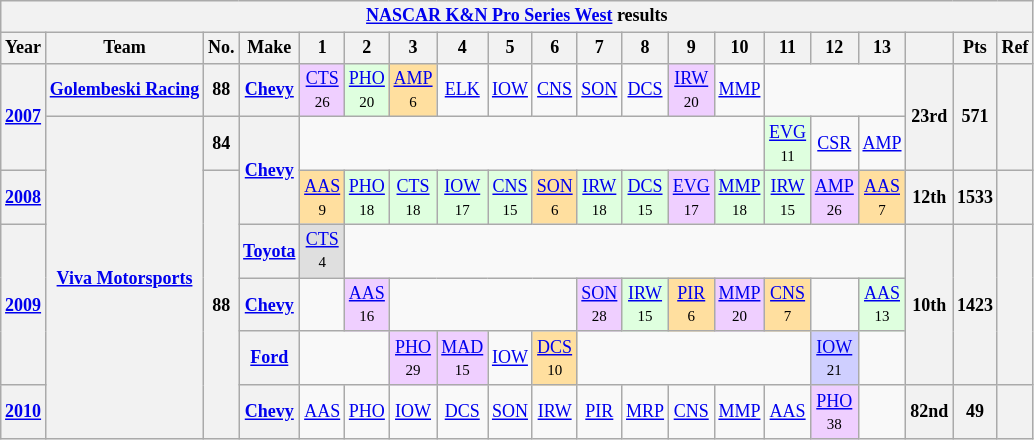<table class="wikitable" style="text-align:center; font-size:75%">
<tr>
<th colspan="22"><a href='#'>NASCAR K&N Pro Series West</a> results</th>
</tr>
<tr>
<th>Year</th>
<th>Team</th>
<th>No.</th>
<th>Make</th>
<th>1</th>
<th>2</th>
<th>3</th>
<th>4</th>
<th>5</th>
<th>6</th>
<th>7</th>
<th>8</th>
<th>9</th>
<th>10</th>
<th>11</th>
<th>12</th>
<th>13</th>
<th></th>
<th>Pts</th>
<th>Ref</th>
</tr>
<tr>
<th rowspan=2><a href='#'>2007</a></th>
<th><a href='#'>Golembeski Racing</a></th>
<th>88</th>
<th><a href='#'>Chevy</a></th>
<td style="background:#EFCFFF;"><a href='#'>CTS</a> <br><small>26</small></td>
<td style="background:#DFFFDF;"><a href='#'>PHO</a> <br><small>20</small></td>
<td style="background:#FFDF9F;"><a href='#'>AMP</a> <br><small>6</small></td>
<td><a href='#'>ELK</a></td>
<td><a href='#'>IOW</a></td>
<td><a href='#'>CNS</a></td>
<td><a href='#'>SON</a></td>
<td><a href='#'>DCS</a></td>
<td style="background:#EFCFFF;"><a href='#'>IRW</a> <br><small>20</small></td>
<td><a href='#'>MMP</a></td>
<td colspan=3></td>
<th rowspan=2>23rd</th>
<th rowspan=2>571</th>
<th rowspan=2></th>
</tr>
<tr>
<th rowspan=6><a href='#'>Viva Motorsports</a></th>
<th>84</th>
<th rowspan=2><a href='#'>Chevy</a></th>
<td colspan=10></td>
<td style="background:#DFFFDF;"><a href='#'>EVG</a> <br><small>11</small></td>
<td><a href='#'>CSR</a></td>
<td><a href='#'>AMP</a></td>
</tr>
<tr>
<th><a href='#'>2008</a></th>
<th rowspan=5>88</th>
<td style="background:#FFDF9F;"><a href='#'>AAS</a> <br><small>9</small></td>
<td style="background:#DFFFDF;"><a href='#'>PHO</a> <br><small>18</small></td>
<td style="background:#DFFFDF;"><a href='#'>CTS</a> <br><small>18</small></td>
<td style="background:#DFFFDF;"><a href='#'>IOW</a> <br><small>17</small></td>
<td style="background:#DFFFDF;"><a href='#'>CNS</a> <br><small>15</small></td>
<td style="background:#FFDF9F;"><a href='#'>SON</a> <br><small>6</small></td>
<td style="background:#DFFFDF;"><a href='#'>IRW</a> <br><small>18</small></td>
<td style="background:#DFFFDF;"><a href='#'>DCS</a> <br><small>15</small></td>
<td style="background:#EFCFFF;"><a href='#'>EVG</a> <br><small>17</small></td>
<td style="background:#DFFFDF;"><a href='#'>MMP</a> <br><small>18</small></td>
<td style="background:#DFFFDF;"><a href='#'>IRW</a> <br><small>15</small></td>
<td style="background:#EFCFFF;"><a href='#'>AMP</a> <br><small>26</small></td>
<td style="background:#FFDF9F;"><a href='#'>AAS</a> <br><small>7</small></td>
<th>12th</th>
<th>1533</th>
<th></th>
</tr>
<tr>
<th rowspan=3><a href='#'>2009</a></th>
<th><a href='#'>Toyota</a></th>
<td style="background:#DFDFDF;"><a href='#'>CTS</a> <br><small>4</small></td>
<td colspan=12></td>
<th rowspan=3>10th</th>
<th rowspan=3>1423</th>
<th rowspan=3></th>
</tr>
<tr>
<th><a href='#'>Chevy</a></th>
<td></td>
<td style="background:#EFCFFF;"><a href='#'>AAS</a> <br><small>16</small></td>
<td colspan=4></td>
<td style="background:#EFCFFF;"><a href='#'>SON</a> <br><small>28</small></td>
<td style="background:#DFFFDF;"><a href='#'>IRW</a> <br><small>15</small></td>
<td style="background:#FFDF9F;"><a href='#'>PIR</a> <br><small>6</small></td>
<td style="background:#EFCFFF;"><a href='#'>MMP</a> <br><small>20</small></td>
<td style="background:#FFDF9F;"><a href='#'>CNS</a> <br><small>7</small></td>
<td></td>
<td style="background:#DFFFDF;"><a href='#'>AAS</a> <br><small>13</small></td>
</tr>
<tr>
<th><a href='#'>Ford</a></th>
<td colspan=2></td>
<td style="background:#EFCFFF;"><a href='#'>PHO</a> <br><small>29</small></td>
<td style="background:#EFCFFF;"><a href='#'>MAD</a> <br><small>15</small></td>
<td><a href='#'>IOW</a></td>
<td style="background:#FFDF9F;"><a href='#'>DCS</a> <br><small>10</small></td>
<td colspan=5></td>
<td style="background:#CFCFFF;"><a href='#'>IOW</a> <br><small>21</small></td>
<td></td>
</tr>
<tr>
<th><a href='#'>2010</a></th>
<th><a href='#'>Chevy</a></th>
<td><a href='#'>AAS</a></td>
<td><a href='#'>PHO</a></td>
<td><a href='#'>IOW</a></td>
<td><a href='#'>DCS</a></td>
<td><a href='#'>SON</a></td>
<td><a href='#'>IRW</a></td>
<td><a href='#'>PIR</a></td>
<td><a href='#'>MRP</a></td>
<td><a href='#'>CNS</a></td>
<td><a href='#'>MMP</a></td>
<td><a href='#'>AAS</a></td>
<td style="background:#EFCFFF;"><a href='#'>PHO</a> <br><small>38</small></td>
<td></td>
<th>82nd</th>
<th>49</th>
<th></th>
</tr>
</table>
